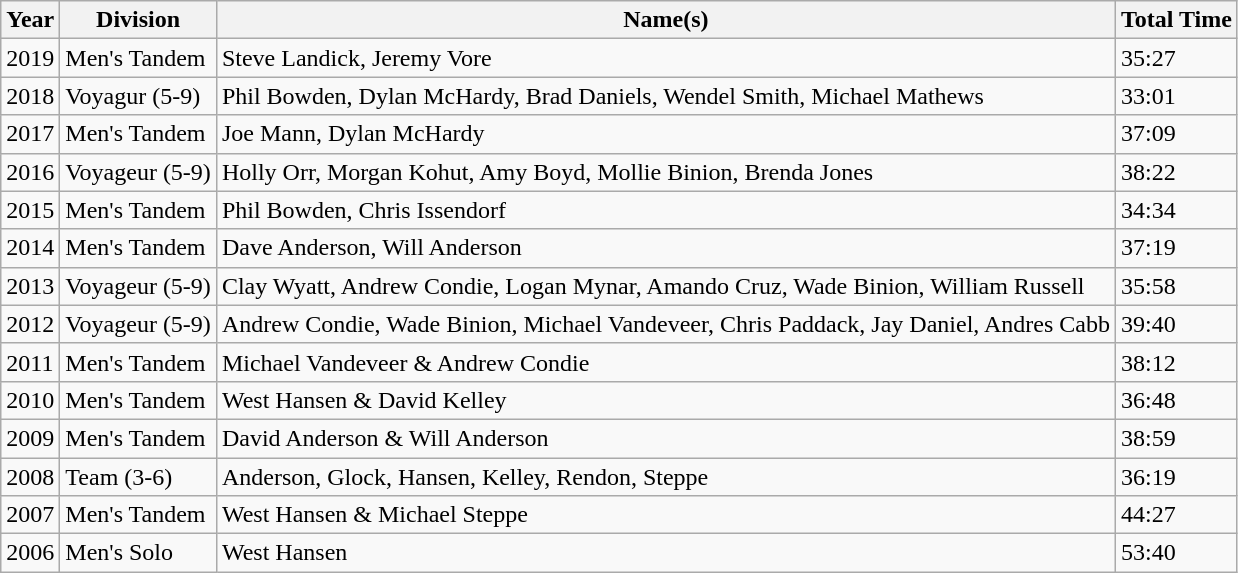<table class="wikitable sortable">
<tr>
<th>Year</th>
<th>Division</th>
<th>Name(s)</th>
<th>Total Time</th>
</tr>
<tr>
<td>2019</td>
<td>Men's Tandem</td>
<td>Steve Landick, Jeremy Vore</td>
<td>35:27</td>
</tr>
<tr>
<td>2018</td>
<td>Voyagur (5-9)</td>
<td>Phil Bowden, Dylan McHardy, Brad Daniels, Wendel Smith, Michael Mathews</td>
<td>33:01</td>
</tr>
<tr>
<td>2017</td>
<td>Men's Tandem</td>
<td>Joe Mann, Dylan McHardy</td>
<td>37:09</td>
</tr>
<tr>
<td>2016</td>
<td>Voyageur (5-9)</td>
<td>Holly Orr, Morgan Kohut, Amy Boyd, Mollie Binion, Brenda Jones</td>
<td>38:22</td>
</tr>
<tr>
<td>2015</td>
<td>Men's Tandem</td>
<td>Phil Bowden, Chris Issendorf</td>
<td>34:34</td>
</tr>
<tr>
<td>2014</td>
<td>Men's Tandem</td>
<td>Dave Anderson, Will Anderson</td>
<td>37:19</td>
</tr>
<tr>
<td>2013</td>
<td>Voyageur (5-9)</td>
<td>Clay Wyatt, Andrew Condie, Logan Mynar, Amando Cruz, Wade Binion, William Russell</td>
<td>35:58</td>
</tr>
<tr>
<td>2012</td>
<td>Voyageur (5-9)</td>
<td>Andrew Condie, Wade Binion, Michael Vandeveer, Chris Paddack, Jay Daniel, Andres Cabb</td>
<td>39:40</td>
</tr>
<tr>
<td>2011</td>
<td>Men's Tandem</td>
<td>Michael Vandeveer & Andrew Condie</td>
<td>38:12</td>
</tr>
<tr>
<td>2010</td>
<td>Men's Tandem</td>
<td>West Hansen & David Kelley</td>
<td>36:48</td>
</tr>
<tr>
<td>2009</td>
<td>Men's Tandem</td>
<td>David Anderson & Will Anderson</td>
<td>38:59</td>
</tr>
<tr>
<td>2008</td>
<td>Team (3-6)</td>
<td>Anderson, Glock, Hansen, Kelley, Rendon, Steppe</td>
<td>36:19</td>
</tr>
<tr>
<td>2007</td>
<td>Men's Tandem</td>
<td>West Hansen & Michael Steppe</td>
<td>44:27</td>
</tr>
<tr>
<td>2006</td>
<td>Men's Solo</td>
<td>West Hansen</td>
<td>53:40</td>
</tr>
</table>
